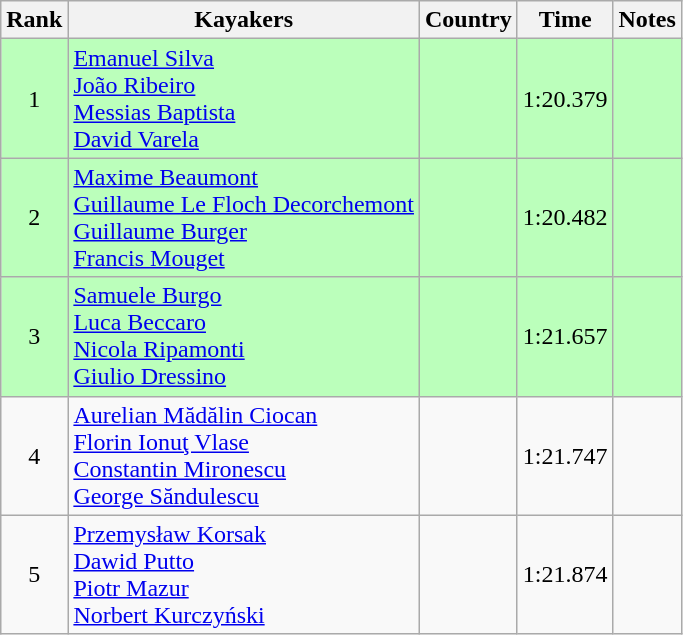<table class="wikitable" style="text-align:center">
<tr>
<th>Rank</th>
<th>Kayakers</th>
<th>Country</th>
<th>Time</th>
<th>Notes</th>
</tr>
<tr bgcolor=bbffbb>
<td>1</td>
<td align="left"><a href='#'>Emanuel Silva</a><br><a href='#'>João Ribeiro</a><br><a href='#'>Messias Baptista</a><br><a href='#'>David Varela</a></td>
<td align="left"></td>
<td>1:20.379</td>
<td></td>
</tr>
<tr bgcolor=bbffbb>
<td>2</td>
<td align="left"><a href='#'>Maxime Beaumont</a><br><a href='#'>Guillaume Le Floch Decorchemont</a><br><a href='#'>Guillaume Burger</a><br><a href='#'>Francis Mouget</a></td>
<td align="left"></td>
<td>1:20.482</td>
<td></td>
</tr>
<tr bgcolor=bbffbb>
<td>3</td>
<td align="left"><a href='#'>Samuele Burgo</a><br><a href='#'>Luca Beccaro</a><br><a href='#'>Nicola Ripamonti</a><br><a href='#'>Giulio Dressino</a></td>
<td align="left"></td>
<td>1:21.657</td>
<td></td>
</tr>
<tr>
<td>4</td>
<td align="left"><a href='#'>Aurelian Mădălin Ciocan</a><br><a href='#'>Florin Ionuţ Vlase</a><br><a href='#'>Constantin Mironescu</a><br><a href='#'>George Săndulescu</a></td>
<td align="left"></td>
<td>1:21.747</td>
<td></td>
</tr>
<tr>
<td>5</td>
<td align="left"><a href='#'>Przemysław Korsak</a><br><a href='#'>Dawid Putto</a><br><a href='#'>Piotr Mazur</a><br><a href='#'>Norbert Kurczyński</a></td>
<td align="left"></td>
<td>1:21.874</td>
<td></td>
</tr>
</table>
